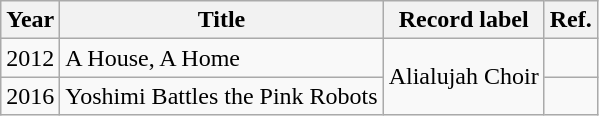<table class="wikitable">
<tr>
<th>Year</th>
<th>Title</th>
<th>Record label</th>
<th>Ref.</th>
</tr>
<tr>
<td>2012</td>
<td>A House, A Home</td>
<td rowspan="2">Alialujah Choir</td>
<td></td>
</tr>
<tr>
<td>2016</td>
<td>Yoshimi Battles the Pink Robots</td>
<td></td>
</tr>
</table>
